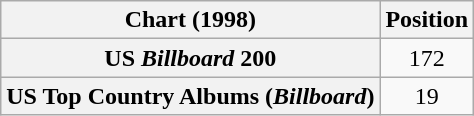<table class="wikitable sortable plainrowheaders" style="text-align:center">
<tr>
<th scope="col">Chart (1998)</th>
<th scope="col">Position</th>
</tr>
<tr>
<th scope="row">US <em>Billboard</em> 200</th>
<td>172</td>
</tr>
<tr>
<th scope="row">US Top Country Albums (<em>Billboard</em>)</th>
<td>19</td>
</tr>
</table>
